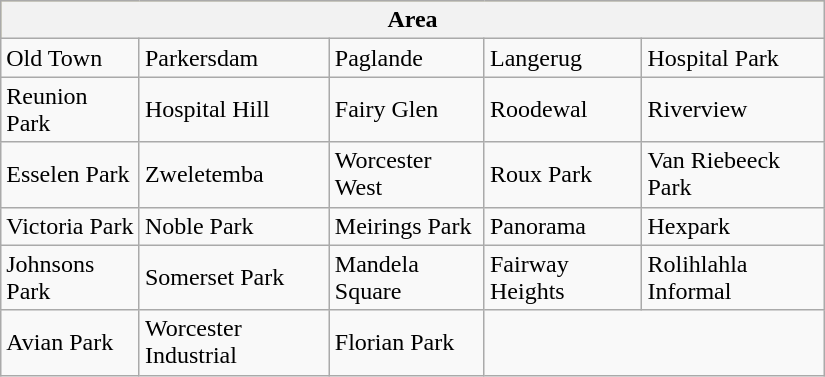<table class="wikitable" width=550>
<tr style="background:#bdb76b;">
<th colspan=5>Area</th>
</tr>
<tr>
<td>Old Town</td>
<td>Parkersdam</td>
<td>Paglande</td>
<td>Langerug</td>
<td>Hospital Park</td>
</tr>
<tr>
<td>Reunion Park</td>
<td>Hospital Hill</td>
<td>Fairy Glen</td>
<td>Roodewal</td>
<td>Riverview</td>
</tr>
<tr>
<td>Esselen Park</td>
<td>Zweletemba</td>
<td>Worcester West</td>
<td>Roux Park</td>
<td>Van Riebeeck Park</td>
</tr>
<tr>
<td>Victoria Park</td>
<td>Noble Park</td>
<td>Meirings Park</td>
<td>Panorama</td>
<td>Hexpark</td>
</tr>
<tr>
<td>Johnsons Park</td>
<td>Somerset Park</td>
<td>Mandela Square</td>
<td>Fairway Heights</td>
<td>Rolihlahla Informal</td>
</tr>
<tr>
<td>Avian Park</td>
<td>Worcester Industrial</td>
<td>Florian Park</td>
</tr>
</table>
